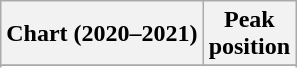<table class="wikitable sortable plainrowheaders" style="text-align:center">
<tr>
<th scope="col">Chart (2020–2021)</th>
<th scope="col">Peak<br>position</th>
</tr>
<tr>
</tr>
<tr>
</tr>
<tr>
</tr>
</table>
